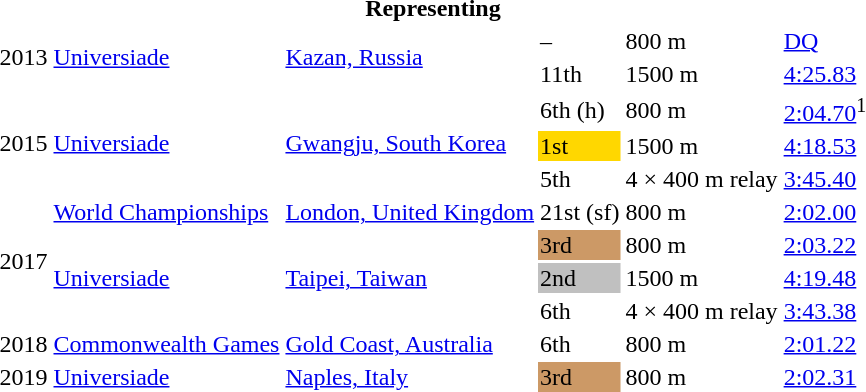<table>
<tr>
<th colspan="6">Representing </th>
</tr>
<tr>
<td rowspan=2>2013</td>
<td rowspan=2><a href='#'>Universiade</a></td>
<td rowspan=2><a href='#'>Kazan, Russia</a></td>
<td>–</td>
<td>800 m</td>
<td><a href='#'>DQ</a></td>
</tr>
<tr>
<td>11th</td>
<td>1500 m</td>
<td><a href='#'>4:25.83</a></td>
</tr>
<tr>
<td rowspan=3>2015</td>
<td rowspan=3><a href='#'>Universiade</a></td>
<td rowspan=3><a href='#'>Gwangju, South Korea</a></td>
<td>6th (h)</td>
<td>800 m</td>
<td><a href='#'>2:04.70</a><sup>1</sup></td>
</tr>
<tr>
<td bgcolor=gold>1st</td>
<td>1500 m</td>
<td><a href='#'>4:18.53</a></td>
</tr>
<tr>
<td>5th</td>
<td>4 × 400 m relay</td>
<td><a href='#'>3:45.40</a></td>
</tr>
<tr>
<td rowspan=4>2017</td>
<td><a href='#'>World Championships</a></td>
<td><a href='#'>London, United Kingdom</a></td>
<td>21st (sf)</td>
<td>800 m</td>
<td><a href='#'>2:02.00</a></td>
</tr>
<tr>
<td rowspan=3><a href='#'>Universiade</a></td>
<td rowspan=3><a href='#'>Taipei, Taiwan</a></td>
<td bgcolor=cc9966>3rd</td>
<td>800 m</td>
<td><a href='#'>2:03.22</a></td>
</tr>
<tr>
<td bgcolor=silver>2nd</td>
<td>1500 m</td>
<td><a href='#'>4:19.48</a></td>
</tr>
<tr>
<td>6th</td>
<td>4 × 400 m relay</td>
<td><a href='#'>3:43.38</a></td>
</tr>
<tr>
<td>2018</td>
<td><a href='#'>Commonwealth Games</a></td>
<td><a href='#'>Gold Coast, Australia</a></td>
<td>6th</td>
<td>800 m</td>
<td><a href='#'>2:01.22</a></td>
</tr>
<tr>
<td>2019</td>
<td><a href='#'>Universiade</a></td>
<td><a href='#'>Naples, Italy</a></td>
<td bgcolor=cc9966>3rd</td>
<td>800 m</td>
<td><a href='#'>2:02.31</a></td>
</tr>
</table>
